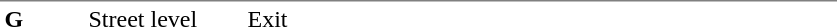<table table border=0 cellspacing=0 cellpadding=3>
<tr>
<td style="border-top:solid 1px gray;" width=50 valign=top><strong>G</strong></td>
<td style="border-top:solid 1px gray;" width=100 valign=top>Street level</td>
<td style="border-top:solid 1px gray;" width=390 valign=top>Exit</td>
</tr>
</table>
